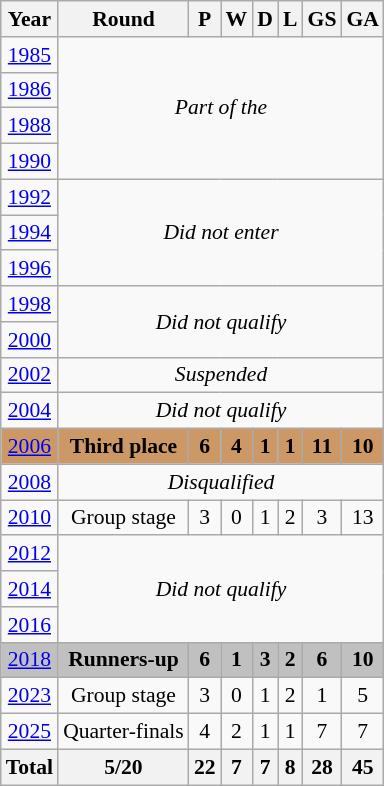<table class="wikitable" style="text-align: center;font-size:90%;">
<tr>
<th>Year</th>
<th>Round</th>
<th>P</th>
<th>W</th>
<th>D</th>
<th>L</th>
<th>GS</th>
<th>GA</th>
</tr>
<tr>
<td> <a href='#'>1985</a></td>
<td colspan=7 rowspan=4><em>Part of the </em></td>
</tr>
<tr>
<td> <a href='#'>1986</a></td>
</tr>
<tr>
<td> <a href='#'>1988</a></td>
</tr>
<tr>
<td> <a href='#'>1990</a></td>
</tr>
<tr>
<td> <a href='#'>1992</a></td>
<td colspan=7 rowspan=3><em>Did not enter</em></td>
</tr>
<tr>
<td> <a href='#'>1994</a></td>
</tr>
<tr>
<td> <a href='#'>1996</a></td>
</tr>
<tr>
<td> <a href='#'>1998</a></td>
<td colspan=7 rowspan=2><em>Did not qualify</em></td>
</tr>
<tr bgcolor=>
<td> <a href='#'>2000</a></td>
</tr>
<tr>
<td> <a href='#'>2002</a></td>
<td colspan=7><em>Suspended</em></td>
</tr>
<tr>
<td> <a href='#'>2004</a></td>
<td colspan=7><em>Did not qualify</em></td>
</tr>
<tr bgcolor="#cc9966">
<td> <a href='#'>2006</a></td>
<td><strong>Third place</strong></td>
<td><strong>6</strong></td>
<td><strong>4</strong></td>
<td><strong>1</strong></td>
<td><strong>1</strong></td>
<td><strong>11</strong></td>
<td><strong>10</strong></td>
</tr>
<tr>
<td> <a href='#'>2008</a></td>
<td colspan=7><em>Disqualified</em></td>
</tr>
<tr>
<td> <a href='#'>2010</a></td>
<td>Group stage</td>
<td>3</td>
<td>0</td>
<td>1</td>
<td>2</td>
<td>3</td>
<td>13</td>
</tr>
<tr>
<td> <a href='#'>2012</a></td>
<td colspan=7 rowspan=3><em>Did not qualify</em></td>
</tr>
<tr>
<td> <a href='#'>2014</a></td>
</tr>
<tr>
<td> <a href='#'>2016</a></td>
</tr>
<tr bgcolor=silver>
<td> <a href='#'>2018</a></td>
<td><strong>Runners-up</strong></td>
<td><strong>6</strong></td>
<td><strong>1</strong></td>
<td><strong>3</strong></td>
<td><strong>2</strong></td>
<td><strong>6</strong></td>
<td><strong>10</strong></td>
</tr>
<tr>
<td> <a href='#'>2023</a></td>
<td>Group stage</td>
<td>3</td>
<td>0</td>
<td>1</td>
<td>2</td>
<td>1</td>
<td>5</td>
</tr>
<tr>
<td> <a href='#'>2025</a></td>
<td>Quarter-finals</td>
<td>4</td>
<td>2</td>
<td>1</td>
<td>1</td>
<td>7</td>
<td>7</td>
</tr>
<tr>
<th><strong>Total</strong></th>
<th>5/20</th>
<th>22</th>
<th>7</th>
<th>7</th>
<th>8</th>
<th>28</th>
<th>45</th>
</tr>
</table>
